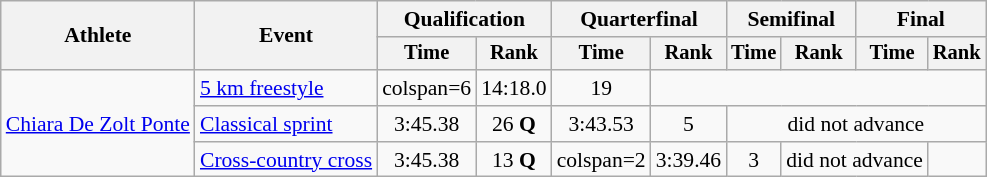<table class="wikitable" style="font-size:90%">
<tr>
<th rowspan="2">Athlete</th>
<th rowspan="2">Event</th>
<th colspan="2">Qualification</th>
<th colspan="2">Quarterfinal</th>
<th colspan="2">Semifinal</th>
<th colspan="2">Final</th>
</tr>
<tr style="font-size:95%">
<th>Time</th>
<th>Rank</th>
<th>Time</th>
<th>Rank</th>
<th>Time</th>
<th>Rank</th>
<th>Time</th>
<th>Rank</th>
</tr>
<tr align=center>
<td align=left rowspan=3><a href='#'>Chiara De Zolt Ponte</a></td>
<td align=left><a href='#'>5 km freestyle</a></td>
<td>colspan=6 </td>
<td>14:18.0</td>
<td>19</td>
</tr>
<tr align=center>
<td align=left><a href='#'>Classical sprint</a></td>
<td>3:45.38</td>
<td>26 <strong>Q</strong></td>
<td>3:43.53</td>
<td>5</td>
<td colspan=4>did not advance</td>
</tr>
<tr align=center>
<td align=left><a href='#'>Cross-country cross</a></td>
<td>3:45.38</td>
<td>13 <strong>Q</strong></td>
<td>colspan=2 </td>
<td>3:39.46</td>
<td>3</td>
<td colspan=2>did not advance</td>
</tr>
</table>
